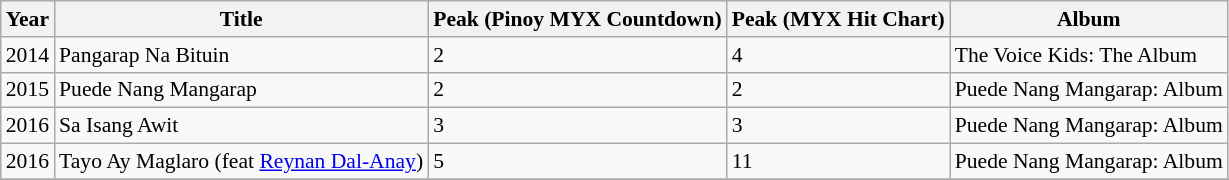<table class="wikitable" style="font-size: 90%;">
<tr>
<th>Year</th>
<th>Title</th>
<th>Peak (Pinoy MYX Countdown)</th>
<th>Peak (MYX Hit Chart)</th>
<th>Album</th>
</tr>
<tr>
<td>2014</td>
<td>Pangarap Na Bituin</td>
<td>2</td>
<td>4</td>
<td>The Voice Kids: The Album</td>
</tr>
<tr>
<td>2015</td>
<td>Puede Nang Mangarap</td>
<td>2</td>
<td>2</td>
<td>Puede Nang Mangarap: Album</td>
</tr>
<tr>
<td>2016</td>
<td>Sa Isang Awit</td>
<td>3</td>
<td>3</td>
<td>Puede Nang Mangarap: Album</td>
</tr>
<tr>
<td>2016</td>
<td>Tayo Ay Maglaro (feat <a href='#'>Reynan Dal-Anay</a>)</td>
<td>5</td>
<td>11</td>
<td>Puede Nang Mangarap: Album</td>
</tr>
<tr>
</tr>
</table>
